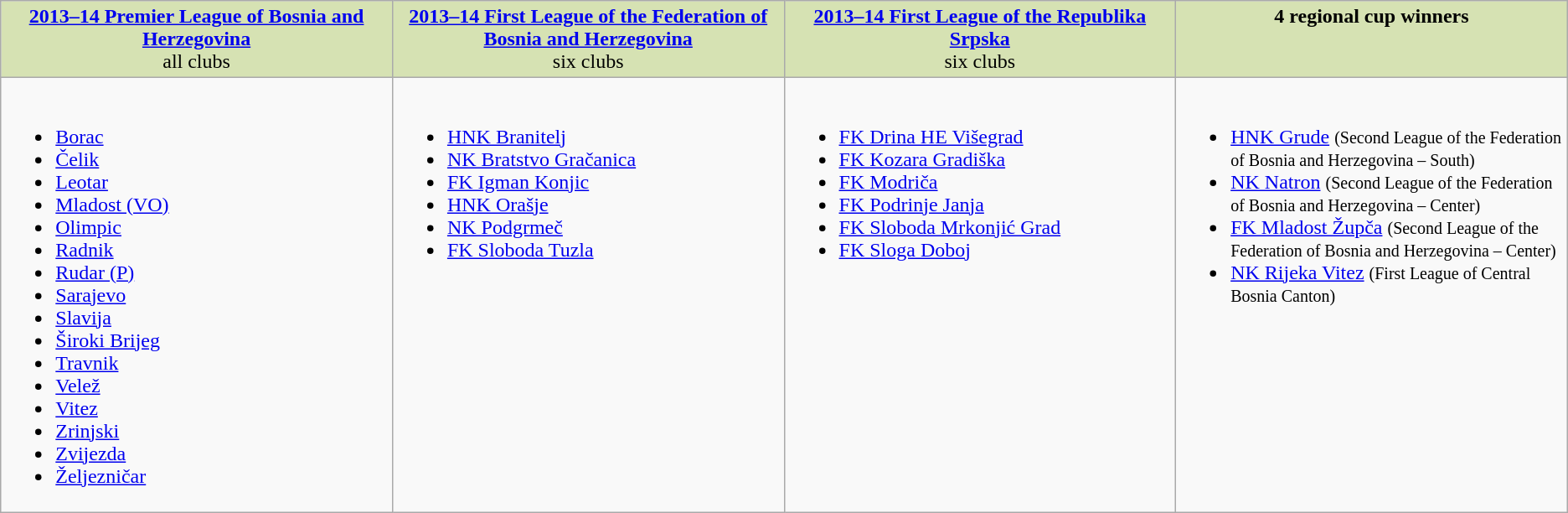<table class="wikitable">
<tr valign="top" bgcolor="#D6E2B3">
<td align="center" width="25%"><strong><a href='#'>2013–14 Premier League of Bosnia and Herzegovina</a></strong><br>all clubs</td>
<td align="center" width="25%"><strong><a href='#'>2013–14 First League of the Federation of Bosnia and Herzegovina</a></strong><br>six clubs</td>
<td align="center" width="25%"><strong><a href='#'>2013–14 First League of the Republika Srpska</a></strong><br>six clubs</td>
<td align="center" width="25%"><strong>4 regional cup winners</strong></td>
</tr>
<tr valign="top">
<td><br><ul><li><a href='#'>Borac</a></li><li><a href='#'>Čelik</a></li><li><a href='#'>Leotar</a></li><li><a href='#'>Mladost (VO)</a></li><li><a href='#'>Olimpic</a></li><li><a href='#'>Radnik</a></li><li><a href='#'>Rudar (P)</a></li><li><a href='#'>Sarajevo</a></li><li><a href='#'>Slavija</a></li><li><a href='#'>Široki Brijeg</a></li><li><a href='#'>Travnik</a></li><li><a href='#'>Velež</a></li><li><a href='#'>Vitez</a></li><li><a href='#'>Zrinjski</a></li><li><a href='#'>Zvijezda</a></li><li><a href='#'>Željezničar</a></li></ul></td>
<td><br><ul><li><a href='#'>HNK Branitelj</a></li><li><a href='#'>NK Bratstvo Gračanica</a></li><li><a href='#'>FK Igman Konjic</a></li><li><a href='#'>HNK Orašje</a></li><li><a href='#'>NK Podgrmeč</a></li><li><a href='#'>FK Sloboda Tuzla</a></li></ul></td>
<td><br><ul><li><a href='#'>FK Drina HE Višegrad</a></li><li><a href='#'>FK Kozara Gradiška</a></li><li><a href='#'>FK Modriča</a></li><li><a href='#'>FK Podrinje Janja</a></li><li><a href='#'>FK Sloboda Mrkonjić Grad</a></li><li><a href='#'>FK Sloga Doboj</a></li></ul></td>
<td><br><ul><li><a href='#'>HNK Grude</a> <small>(Second League of the Federation of Bosnia and Herzegovina – South)</small></li><li><a href='#'>NK Natron</a> <small>(Second League of the Federation of Bosnia and Herzegovina – Center)</small></li><li><a href='#'>FK Mladost Župča</a> <small>(Second League of the Federation of Bosnia and Herzegovina – Center)</small></li><li><a href='#'>NK Rijeka Vitez</a> <small>(First League of Central Bosnia Canton)</small></li></ul></td>
</tr>
</table>
